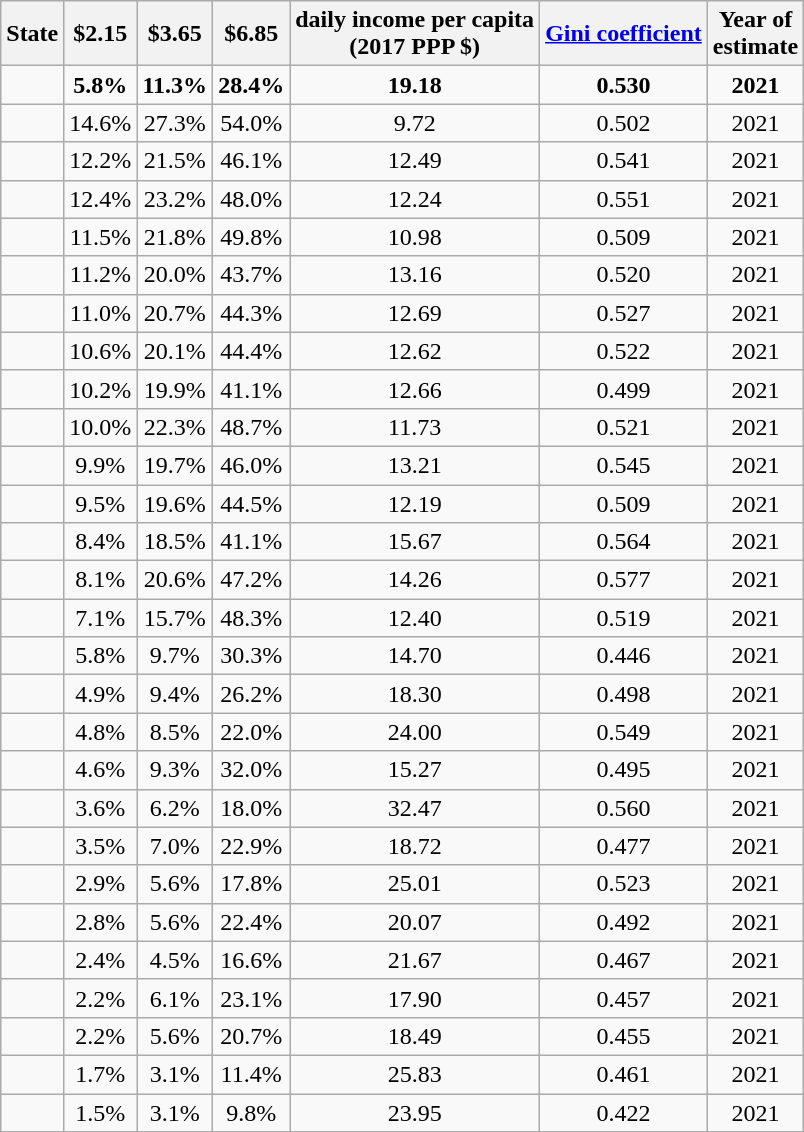<table class="wikitable sortable sticky-header static-row-numbers sort-under" style="text-align:center;">
<tr>
<th data-sort-type="text">State</th>
<th data-sort-type="number">$2.15</th>
<th data-sort-type="number">$3.65</th>
<th data-sort-type="number">$6.85</th>
<th>daily income per capita<br>(2017 PPP $)</th>
<th><a href='#'>Gini coefficient</a></th>
<th data-sort-type="number">Year of<br>estimate</th>
</tr>
<tr class="sorttop static-row-header" style="font-weight: bold;">
<td></td>
<td>5.8%</td>
<td>11.3%</td>
<td>28.4%</td>
<td>19.18</td>
<td>0.530</td>
<td>2021</td>
</tr>
<tr>
<td style="text-align:left;"></td>
<td>14.6%</td>
<td>27.3%</td>
<td>54.0%</td>
<td>9.72</td>
<td>0.502</td>
<td>2021</td>
</tr>
<tr>
<td style="text-align:left;"></td>
<td>12.2%</td>
<td>21.5%</td>
<td>46.1%</td>
<td>12.49</td>
<td>0.541</td>
<td>2021</td>
</tr>
<tr>
<td style="text-align:left;"></td>
<td>12.4%</td>
<td>23.2%</td>
<td>48.0%</td>
<td>12.24</td>
<td>0.551</td>
<td>2021</td>
</tr>
<tr>
<td style="text-align:left;"></td>
<td>11.5%</td>
<td>21.8%</td>
<td>49.8%</td>
<td>10.98</td>
<td>0.509</td>
<td>2021</td>
</tr>
<tr>
<td style="text-align:left;"></td>
<td>11.2%</td>
<td>20.0%</td>
<td>43.7%</td>
<td>13.16</td>
<td>0.520</td>
<td>2021</td>
</tr>
<tr>
<td style="text-align:left;"></td>
<td>11.0%</td>
<td>20.7%</td>
<td>44.3%</td>
<td>12.69</td>
<td>0.527</td>
<td>2021</td>
</tr>
<tr>
<td style="text-align:left;"></td>
<td>10.6%</td>
<td>20.1%</td>
<td>44.4%</td>
<td>12.62</td>
<td>0.522</td>
<td>2021</td>
</tr>
<tr>
<td style="text-align:left;"></td>
<td>10.2%</td>
<td>19.9%</td>
<td>41.1%</td>
<td>12.66</td>
<td>0.499</td>
<td>2021</td>
</tr>
<tr>
<td style="text-align:left;"></td>
<td>10.0%</td>
<td>22.3%</td>
<td>48.7%</td>
<td>11.73</td>
<td>0.521</td>
<td>2021</td>
</tr>
<tr>
<td style="text-align:left;"></td>
<td>9.9%</td>
<td>19.7%</td>
<td>46.0%</td>
<td>13.21</td>
<td>0.545</td>
<td>2021</td>
</tr>
<tr>
<td style="text-align:left;"></td>
<td>9.5%</td>
<td>19.6%</td>
<td>44.5%</td>
<td>12.19</td>
<td>0.509</td>
<td>2021</td>
</tr>
<tr>
<td style="text-align:left;"></td>
<td>8.4%</td>
<td>18.5%</td>
<td>41.1%</td>
<td>15.67</td>
<td>0.564</td>
<td>2021</td>
</tr>
<tr>
<td style="text-align:left;"></td>
<td>8.1%</td>
<td>20.6%</td>
<td>47.2%</td>
<td>14.26</td>
<td>0.577</td>
<td>2021</td>
</tr>
<tr>
<td style="text-align:left;"></td>
<td>7.1%</td>
<td>15.7%</td>
<td>48.3%</td>
<td>12.40</td>
<td>0.519</td>
<td>2021</td>
</tr>
<tr>
<td style="text-align:left;"></td>
<td>5.8%</td>
<td>9.7%</td>
<td>30.3%</td>
<td>14.70</td>
<td>0.446</td>
<td>2021</td>
</tr>
<tr>
<td style="text-align:left;"></td>
<td>4.9%</td>
<td>9.4%</td>
<td>26.2%</td>
<td>18.30</td>
<td>0.498</td>
<td>2021</td>
</tr>
<tr>
<td style="text-align:left;"></td>
<td>4.8%</td>
<td>8.5%</td>
<td>22.0%</td>
<td>24.00</td>
<td>0.549</td>
<td>2021</td>
</tr>
<tr>
<td style="text-align:left;"></td>
<td>4.6%</td>
<td>9.3%</td>
<td>32.0%</td>
<td>15.27</td>
<td>0.495</td>
<td>2021</td>
</tr>
<tr>
<td style="text-align:left;"></td>
<td>3.6%</td>
<td>6.2%</td>
<td>18.0%</td>
<td>32.47</td>
<td>0.560</td>
<td>2021</td>
</tr>
<tr>
<td style="text-align:left;"></td>
<td>3.5%</td>
<td>7.0%</td>
<td>22.9%</td>
<td>18.72</td>
<td>0.477</td>
<td>2021</td>
</tr>
<tr>
<td style="text-align:left;"></td>
<td>2.9%</td>
<td>5.6%</td>
<td>17.8%</td>
<td>25.01</td>
<td>0.523</td>
<td>2021</td>
</tr>
<tr>
<td style="text-align:left;"></td>
<td>2.8%</td>
<td>5.6%</td>
<td>22.4%</td>
<td>20.07</td>
<td>0.492</td>
<td>2021</td>
</tr>
<tr>
<td style="text-align:left;"></td>
<td>2.4%</td>
<td>4.5%</td>
<td>16.6%</td>
<td>21.67</td>
<td>0.467</td>
<td>2021</td>
</tr>
<tr>
<td style="text-align:left;"></td>
<td>2.2%</td>
<td>6.1%</td>
<td>23.1%</td>
<td>17.90</td>
<td>0.457</td>
<td>2021</td>
</tr>
<tr>
<td style="text-align:left;"></td>
<td>2.2%</td>
<td>5.6%</td>
<td>20.7%</td>
<td>18.49</td>
<td>0.455</td>
<td>2021</td>
</tr>
<tr>
<td style="text-align:left;"></td>
<td>1.7%</td>
<td>3.1%</td>
<td>11.4%</td>
<td>25.83</td>
<td>0.461</td>
<td>2021</td>
</tr>
<tr>
<td style="text-align:left;"></td>
<td>1.5%</td>
<td>3.1%</td>
<td>9.8%</td>
<td>23.95</td>
<td>0.422</td>
<td>2021</td>
</tr>
</table>
